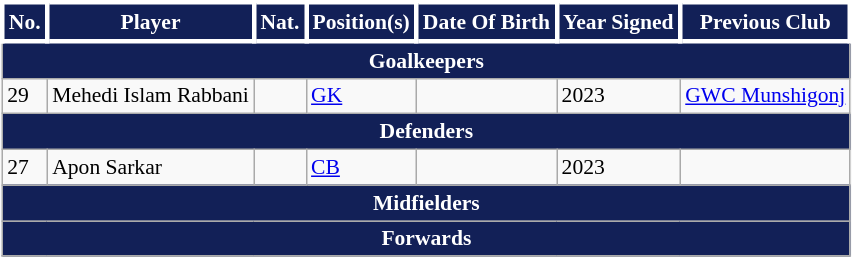<table class="wikitable" style="text-align:left; font-size:90%;">
<tr>
<th style="background:#122057; border: 3px solid #FFFFFF;color:#FFFFFF; text-align:center;">No.</th>
<th style="background:#122057; border: 3px solid #FFFFFF;color:#FFFFFF; text-align:center;">Player</th>
<th style="background:#122057; border: 3px solid #FFFFFF; color:#FFFFFF; text-align:center;">Nat.</th>
<th style="background:#122057; border: 3px solid #FFFFFF; color:#FFFFFF; text-align:center;">Position(s)</th>
<th style="background:#122057; border: 3px solid #FFFFFF;color:#FFFFFF; text-align:center;">Date Of Birth</th>
<th style="background:#122057; border: 3px solid #FFFFFF;color:#FFFFFF; text-align:center;">Year Signed</th>
<th style="background:#122057; border: 3px solid #FFFFFF;color:#FFFFFF; text-align:center;">Previous Club</th>
</tr>
<tr>
<th colspan="7" style="background:#122057; color:#FFFFFF; text-align:center"><strong>Goalkeepers</strong></th>
</tr>
<tr>
<td>29</td>
<td>Mehedi Islam Rabbani</td>
<td></td>
<td><a href='#'>GK</a></td>
<td></td>
<td>2023</td>
<td><a href='#'>GWC Munshigonj</a></td>
</tr>
<tr>
<th colspan="7" style="background:#122057; color:#FFFFFF; text-align:center"><strong>Defenders</strong></th>
</tr>
<tr>
<td>27</td>
<td>Apon Sarkar</td>
<td></td>
<td><a href='#'>CB</a></td>
<td></td>
<td>2023</td>
<td></td>
</tr>
<tr>
<th colspan="8" style="background:#122057; color:#FFFFFF; text-align:center"><strong>Midfielders</strong></th>
</tr>
<tr>
<th colspan="7" style="background:#122057; color:#FFFFFF; text-align:center"><strong>Forwards</strong></th>
</tr>
<tr>
</tr>
</table>
